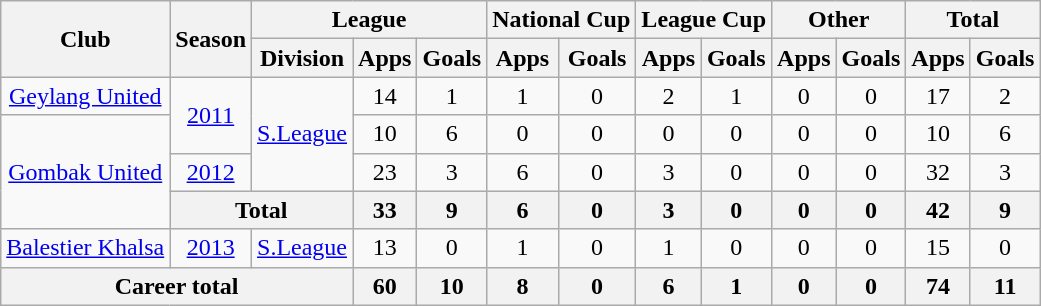<table class="wikitable" style="text-align: center">
<tr>
<th rowspan="2">Club</th>
<th rowspan="2">Season</th>
<th colspan="3">League</th>
<th colspan="2">National Cup</th>
<th colspan="2">League Cup</th>
<th colspan="2">Other</th>
<th colspan="2">Total</th>
</tr>
<tr>
<th>Division</th>
<th>Apps</th>
<th>Goals</th>
<th>Apps</th>
<th>Goals</th>
<th>Apps</th>
<th>Goals</th>
<th>Apps</th>
<th>Goals</th>
<th>Apps</th>
<th>Goals</th>
</tr>
<tr>
<td><a href='#'>Geylang United</a></td>
<td rowspan="2"><a href='#'>2011</a></td>
<td rowspan="3"><a href='#'>S.League</a></td>
<td>14</td>
<td>1</td>
<td>1</td>
<td>0</td>
<td>2</td>
<td>1</td>
<td>0</td>
<td>0</td>
<td>17</td>
<td>2</td>
</tr>
<tr>
<td rowspan="3"><a href='#'>Gombak United</a></td>
<td>10</td>
<td>6</td>
<td>0</td>
<td>0</td>
<td>0</td>
<td>0</td>
<td>0</td>
<td>0</td>
<td>10</td>
<td>6</td>
</tr>
<tr>
<td><a href='#'>2012</a></td>
<td>23</td>
<td>3</td>
<td>6</td>
<td>0</td>
<td>3</td>
<td>0</td>
<td>0</td>
<td>0</td>
<td>32</td>
<td>3</td>
</tr>
<tr>
<th colspan=2>Total</th>
<th>33</th>
<th>9</th>
<th>6</th>
<th>0</th>
<th>3</th>
<th>0</th>
<th>0</th>
<th>0</th>
<th>42</th>
<th>9</th>
</tr>
<tr>
<td><a href='#'>Balestier Khalsa</a></td>
<td><a href='#'>2013</a></td>
<td><a href='#'>S.League</a></td>
<td>13</td>
<td>0</td>
<td>1</td>
<td>0</td>
<td>1</td>
<td>0</td>
<td>0</td>
<td>0</td>
<td>15</td>
<td>0</td>
</tr>
<tr>
<th colspan=3>Career total</th>
<th>60</th>
<th>10</th>
<th>8</th>
<th>0</th>
<th>6</th>
<th>1</th>
<th>0</th>
<th>0</th>
<th>74</th>
<th>11</th>
</tr>
</table>
